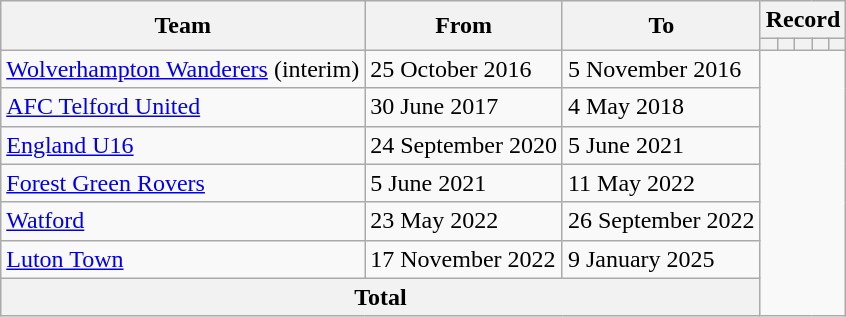<table class="wikitable" style="text-align: center;">
<tr>
<th rowspan="2">Team</th>
<th rowspan="2">From</th>
<th rowspan="2">To</th>
<th colspan="5">Record</th>
</tr>
<tr>
<th></th>
<th></th>
<th></th>
<th></th>
<th></th>
</tr>
<tr>
<td align=left><a href='#'>Wolverhampton Wanderers</a> (interim)</td>
<td align=left>25 October 2016</td>
<td align=left>5 November 2016<br></td>
</tr>
<tr>
<td align=left><a href='#'>AFC Telford United</a></td>
<td align=left>30 June 2017</td>
<td align=left>4 May 2018<br></td>
</tr>
<tr>
<td align=left><a href='#'>England U16</a></td>
<td align=left>24 September 2020</td>
<td align=left>5 June 2021<br></td>
</tr>
<tr>
<td align=left><a href='#'>Forest Green Rovers</a></td>
<td align=left>5 June 2021</td>
<td align=left>11 May 2022<br></td>
</tr>
<tr>
<td align=left><a href='#'>Watford</a></td>
<td align=left>23 May 2022</td>
<td align=left>26 September 2022<br></td>
</tr>
<tr>
<td align=left><a href='#'>Luton Town</a></td>
<td align=left>17 November 2022</td>
<td align=left>9 January 2025<br></td>
</tr>
<tr>
<th colspan=3>Total<br></th>
</tr>
</table>
